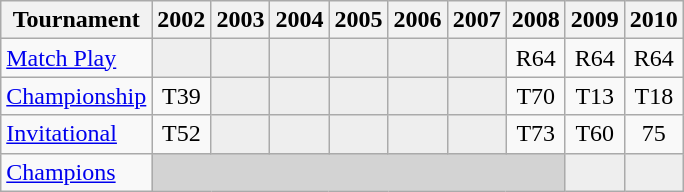<table class="wikitable" style="text-align:center;">
<tr>
<th>Tournament</th>
<th>2002</th>
<th>2003</th>
<th>2004</th>
<th>2005</th>
<th>2006</th>
<th>2007</th>
<th>2008</th>
<th>2009</th>
<th>2010</th>
</tr>
<tr>
<td align="left"><a href='#'>Match Play</a></td>
<td style="background:#eeeeee;"></td>
<td style="background:#eeeeee;"></td>
<td style="background:#eeeeee;"></td>
<td style="background:#eeeeee;"></td>
<td style="background:#eeeeee;"></td>
<td style="background:#eeeeee;"></td>
<td>R64</td>
<td>R64</td>
<td>R64</td>
</tr>
<tr>
<td align="left"><a href='#'>Championship</a></td>
<td>T39</td>
<td style="background:#eeeeee;"></td>
<td style="background:#eeeeee;"></td>
<td style="background:#eeeeee;"></td>
<td style="background:#eeeeee;"></td>
<td style="background:#eeeeee;"></td>
<td>T70</td>
<td>T13</td>
<td>T18</td>
</tr>
<tr>
<td align="left"><a href='#'>Invitational</a></td>
<td>T52</td>
<td style="background:#eeeeee;"></td>
<td style="background:#eeeeee;"></td>
<td style="background:#eeeeee;"></td>
<td style="background:#eeeeee;"></td>
<td style="background:#eeeeee;"></td>
<td>T73</td>
<td>T60</td>
<td>75</td>
</tr>
<tr>
<td align="left"><a href='#'>Champions</a></td>
<td colspan=7 style="background:#D3D3D3;"></td>
<td style="background:#eeeeee;"></td>
<td style="background:#eeeeee;"></td>
</tr>
</table>
